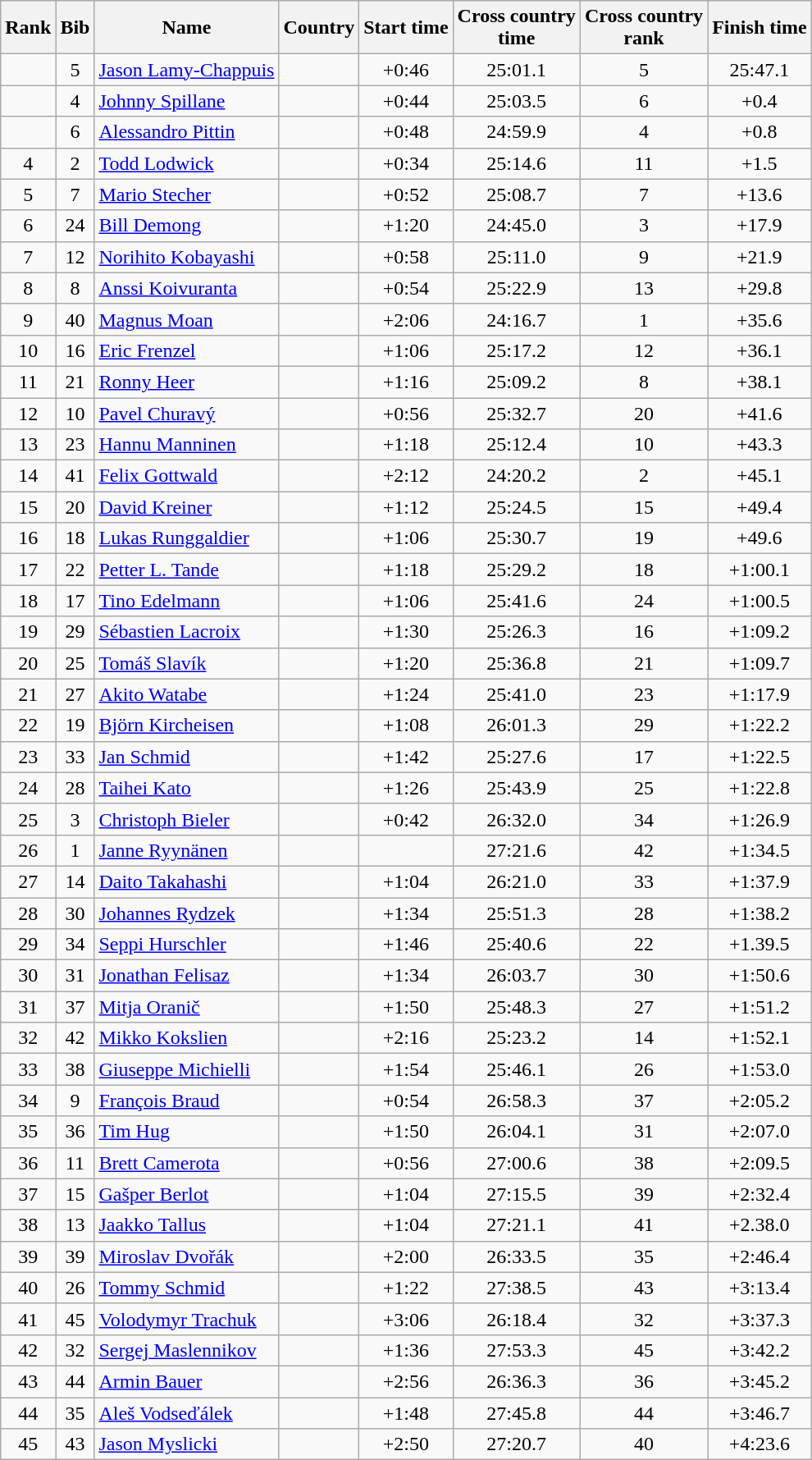<table class="wikitable sortable" style="text-align:center">
<tr>
<th>Rank</th>
<th>Bib</th>
<th>Name</th>
<th>Country</th>
<th>Start time</th>
<th>Cross country<br> time</th>
<th>Cross country <br>rank</th>
<th>Finish time</th>
</tr>
<tr>
<td></td>
<td>5</td>
<td align="left"><a href='#'>Jason Lamy-Chappuis</a></td>
<td align="left"></td>
<td>+0:46</td>
<td>25:01.1</td>
<td>5</td>
<td>25:47.1</td>
</tr>
<tr>
<td></td>
<td>4</td>
<td align="left"><a href='#'>Johnny Spillane</a></td>
<td align="left"></td>
<td>+0:44</td>
<td>25:03.5</td>
<td>6</td>
<td>+0.4</td>
</tr>
<tr>
<td></td>
<td>6</td>
<td align="left"><a href='#'>Alessandro Pittin</a></td>
<td align="left"></td>
<td>+0:48</td>
<td>24:59.9</td>
<td>4</td>
<td>+0.8</td>
</tr>
<tr>
<td>4</td>
<td>2</td>
<td align="left"><a href='#'>Todd Lodwick</a></td>
<td align="left"></td>
<td>+0:34</td>
<td>25:14.6</td>
<td>11</td>
<td>+1.5</td>
</tr>
<tr>
<td>5</td>
<td>7</td>
<td align="left"><a href='#'>Mario Stecher</a></td>
<td align="left"></td>
<td>+0:52</td>
<td>25:08.7</td>
<td>7</td>
<td>+13.6</td>
</tr>
<tr>
<td>6</td>
<td>24</td>
<td align="left"><a href='#'>Bill Demong</a></td>
<td align="left"></td>
<td>+1:20</td>
<td>24:45.0</td>
<td>3</td>
<td>+17.9</td>
</tr>
<tr>
<td>7</td>
<td>12</td>
<td align="left"><a href='#'>Norihito Kobayashi</a></td>
<td align="left"></td>
<td>+0:58</td>
<td>25:11.0</td>
<td>9</td>
<td>+21.9</td>
</tr>
<tr>
<td>8</td>
<td>8</td>
<td align="left"><a href='#'>Anssi Koivuranta</a></td>
<td align="left"></td>
<td>+0:54</td>
<td>25:22.9</td>
<td>13</td>
<td>+29.8</td>
</tr>
<tr>
<td>9</td>
<td>40</td>
<td align="left"><a href='#'>Magnus Moan</a></td>
<td align="left"></td>
<td>+2:06</td>
<td>24:16.7</td>
<td>1</td>
<td>+35.6</td>
</tr>
<tr>
<td>10</td>
<td>16</td>
<td align="left"><a href='#'>Eric Frenzel</a></td>
<td align="left"></td>
<td>+1:06</td>
<td>25:17.2</td>
<td>12</td>
<td>+36.1</td>
</tr>
<tr>
<td>11</td>
<td>21</td>
<td align="left"><a href='#'>Ronny Heer</a></td>
<td align="left"></td>
<td>+1:16</td>
<td>25:09.2</td>
<td>8</td>
<td>+38.1</td>
</tr>
<tr>
<td>12</td>
<td>10</td>
<td align="left"><a href='#'>Pavel Churavý</a></td>
<td align="left"></td>
<td>+0:56</td>
<td>25:32.7</td>
<td>20</td>
<td>+41.6</td>
</tr>
<tr>
<td>13</td>
<td>23</td>
<td align="left"><a href='#'>Hannu Manninen</a></td>
<td align="left"></td>
<td>+1:18</td>
<td>25:12.4</td>
<td>10</td>
<td>+43.3</td>
</tr>
<tr>
<td>14</td>
<td>41</td>
<td align="left"><a href='#'>Felix Gottwald</a></td>
<td align="left"></td>
<td>+2:12</td>
<td>24:20.2</td>
<td>2</td>
<td>+45.1</td>
</tr>
<tr>
<td>15</td>
<td>20</td>
<td align="left"><a href='#'>David Kreiner</a></td>
<td align="left"></td>
<td>+1:12</td>
<td>25:24.5</td>
<td>15</td>
<td>+49.4</td>
</tr>
<tr>
<td>16</td>
<td>18</td>
<td align="left"><a href='#'>Lukas Runggaldier</a></td>
<td align="left"></td>
<td>+1:06</td>
<td>25:30.7</td>
<td>19</td>
<td>+49.6</td>
</tr>
<tr>
<td>17</td>
<td>22</td>
<td align="left"><a href='#'>Petter L. Tande</a></td>
<td align="left"></td>
<td>+1:18</td>
<td>25:29.2</td>
<td>18</td>
<td>+1:00.1</td>
</tr>
<tr>
<td>18</td>
<td>17</td>
<td align="left"><a href='#'>Tino Edelmann</a></td>
<td align="left"></td>
<td>+1:06</td>
<td>25:41.6</td>
<td>24</td>
<td>+1:00.5</td>
</tr>
<tr>
<td>19</td>
<td>29</td>
<td align="left"><a href='#'>Sébastien Lacroix</a></td>
<td align="left"></td>
<td>+1:30</td>
<td>25:26.3</td>
<td>16</td>
<td>+1:09.2</td>
</tr>
<tr>
<td>20</td>
<td>25</td>
<td align="left"><a href='#'>Tomáš Slavík</a></td>
<td align="left"></td>
<td>+1:20</td>
<td>25:36.8</td>
<td>21</td>
<td>+1:09.7</td>
</tr>
<tr>
<td>21</td>
<td>27</td>
<td align="left"><a href='#'>Akito Watabe</a></td>
<td align="left"></td>
<td>+1:24</td>
<td>25:41.0</td>
<td>23</td>
<td>+1:17.9</td>
</tr>
<tr>
<td>22</td>
<td>19</td>
<td align="left"><a href='#'>Björn Kircheisen</a></td>
<td align="left"></td>
<td>+1:08</td>
<td>26:01.3</td>
<td>29</td>
<td>+1:22.2</td>
</tr>
<tr>
<td>23</td>
<td>33</td>
<td align="left"><a href='#'>Jan Schmid</a></td>
<td align="left"></td>
<td>+1:42</td>
<td>25:27.6</td>
<td>17</td>
<td>+1:22.5</td>
</tr>
<tr>
<td>24</td>
<td>28</td>
<td align="left"><a href='#'>Taihei Kato</a></td>
<td align="left"></td>
<td>+1:26</td>
<td>25:43.9</td>
<td>25</td>
<td>+1:22.8</td>
</tr>
<tr>
<td>25</td>
<td>3</td>
<td align="left"><a href='#'>Christoph Bieler</a></td>
<td align="left"></td>
<td>+0:42</td>
<td>26:32.0</td>
<td>34</td>
<td>+1:26.9</td>
</tr>
<tr>
<td>26</td>
<td>1</td>
<td align="left"><a href='#'>Janne Ryynänen</a></td>
<td align="left"></td>
<td></td>
<td>27:21.6</td>
<td>42</td>
<td>+1:34.5</td>
</tr>
<tr>
<td>27</td>
<td>14</td>
<td align="left"><a href='#'>Daito Takahashi</a></td>
<td align="left"></td>
<td>+1:04</td>
<td>26:21.0</td>
<td>33</td>
<td>+1:37.9</td>
</tr>
<tr>
<td>28</td>
<td>30</td>
<td align="left"><a href='#'>Johannes Rydzek</a></td>
<td align="left"></td>
<td>+1:34</td>
<td>25:51.3</td>
<td>28</td>
<td>+1:38.2</td>
</tr>
<tr>
<td>29</td>
<td>34</td>
<td align="left"><a href='#'>Seppi Hurschler</a></td>
<td align="left"></td>
<td>+1:46</td>
<td>25:40.6</td>
<td>22</td>
<td>+1.39.5</td>
</tr>
<tr>
<td>30</td>
<td>31</td>
<td align="left"><a href='#'>Jonathan Felisaz</a></td>
<td align="left"></td>
<td>+1:34</td>
<td>26:03.7</td>
<td>30</td>
<td>+1:50.6</td>
</tr>
<tr>
<td>31</td>
<td>37</td>
<td align="left"><a href='#'>Mitja Oranič</a></td>
<td align="left"></td>
<td>+1:50</td>
<td>25:48.3</td>
<td>27</td>
<td>+1:51.2</td>
</tr>
<tr>
<td>32</td>
<td>42</td>
<td align="left"><a href='#'>Mikko Kokslien</a></td>
<td align="left"></td>
<td>+2:16</td>
<td>25:23.2</td>
<td>14</td>
<td>+1:52.1</td>
</tr>
<tr>
<td>33</td>
<td>38</td>
<td align="left"><a href='#'>Giuseppe Michielli</a></td>
<td align="left"></td>
<td>+1:54</td>
<td>25:46.1</td>
<td>26</td>
<td>+1:53.0</td>
</tr>
<tr>
<td>34</td>
<td>9</td>
<td align="left"><a href='#'>François Braud</a></td>
<td align="left"></td>
<td>+0:54</td>
<td>26:58.3</td>
<td>37</td>
<td>+2:05.2</td>
</tr>
<tr>
<td>35</td>
<td>36</td>
<td align="left"><a href='#'>Tim Hug</a></td>
<td align="left"></td>
<td>+1:50</td>
<td>26:04.1</td>
<td>31</td>
<td>+2:07.0</td>
</tr>
<tr>
<td>36</td>
<td>11</td>
<td align="left"><a href='#'>Brett Camerota</a></td>
<td align="left"></td>
<td>+0:56</td>
<td>27:00.6</td>
<td>38</td>
<td>+2:09.5</td>
</tr>
<tr>
<td>37</td>
<td>15</td>
<td align="left"><a href='#'>Gašper Berlot</a></td>
<td align="left"></td>
<td>+1:04</td>
<td>27:15.5</td>
<td>39</td>
<td>+2:32.4</td>
</tr>
<tr>
<td>38</td>
<td>13</td>
<td align="left"><a href='#'>Jaakko Tallus</a></td>
<td align="left"></td>
<td>+1:04</td>
<td>27:21.1</td>
<td>41</td>
<td>+2.38.0</td>
</tr>
<tr>
<td>39</td>
<td>39</td>
<td align="left"><a href='#'>Miroslav Dvořák</a></td>
<td align="left"></td>
<td>+2:00</td>
<td>26:33.5</td>
<td>35</td>
<td>+2:46.4</td>
</tr>
<tr>
<td>40</td>
<td>26</td>
<td align="left"><a href='#'>Tommy Schmid</a></td>
<td align="left"></td>
<td>+1:22</td>
<td>27:38.5</td>
<td>43</td>
<td>+3:13.4</td>
</tr>
<tr>
<td>41</td>
<td>45</td>
<td align="left"><a href='#'>Volodymyr Trachuk</a></td>
<td align="left"></td>
<td>+3:06</td>
<td>26:18.4</td>
<td>32</td>
<td>+3:37.3</td>
</tr>
<tr>
<td>42</td>
<td>32</td>
<td align="left"><a href='#'>Sergej Maslennikov</a></td>
<td align="left"></td>
<td>+1:36</td>
<td>27:53.3</td>
<td>45</td>
<td>+3:42.2</td>
</tr>
<tr>
<td>43</td>
<td>44</td>
<td align="left"><a href='#'>Armin Bauer</a></td>
<td align="left"></td>
<td>+2:56</td>
<td>26:36.3</td>
<td>36</td>
<td>+3:45.2</td>
</tr>
<tr>
<td>44</td>
<td>35</td>
<td align="left"><a href='#'>Aleš Vodseďálek</a></td>
<td align="left"></td>
<td>+1:48</td>
<td>27:45.8</td>
<td>44</td>
<td>+3:46.7</td>
</tr>
<tr>
<td>45</td>
<td>43</td>
<td align="left"><a href='#'>Jason Myslicki</a></td>
<td align="left"></td>
<td>+2:50</td>
<td>27:20.7</td>
<td>40</td>
<td>+4:23.6</td>
</tr>
</table>
